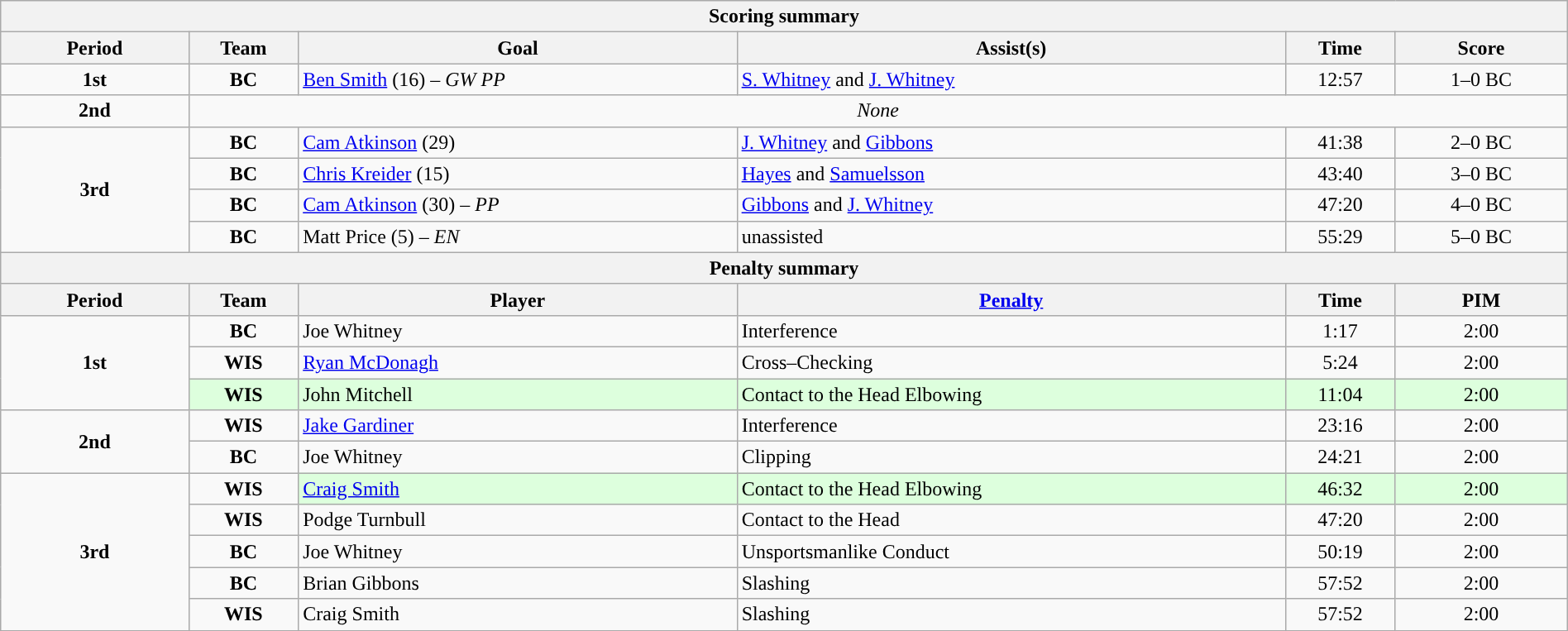<table style="width:100%;" class="wikitable">
<tr>
<th colspan=6>Scoring summary</th>
</tr>
<tr>
<th style="width:12%;">Period</th>
<th style="width:7%;">Team</th>
<th style="width:28%;">Goal</th>
<th style="width:35%;">Assist(s)</th>
<th style="width:7%;">Time</th>
<th style="width:11%;">Score</th>
</tr>
<tr>
<td style="text-align:center;" rowspan="1"><strong>1st</strong></td>
<td align=center><strong>BC</strong></td>
<td><a href='#'>Ben Smith</a> (16) – <em>GW PP</em></td>
<td><a href='#'>S. Whitney</a> and <a href='#'>J. Whitney</a></td>
<td align=center>12:57</td>
<td align=center>1–0 BC</td>
</tr>
<tr>
<td style="text-align:center;" rowspan="1"><strong>2nd</strong></td>
<td style="text-align:center;" colspan="5"><em>None</em></td>
</tr>
<tr>
<td style="text-align:center;" rowspan="4"><strong>3rd</strong></td>
<td align=center><strong>BC</strong></td>
<td><a href='#'>Cam Atkinson</a> (29)</td>
<td><a href='#'>J. Whitney</a> and <a href='#'>Gibbons</a></td>
<td align=center>41:38</td>
<td align=center>2–0 BC</td>
</tr>
<tr>
<td align=center><strong>BC</strong></td>
<td><a href='#'>Chris Kreider</a> (15)</td>
<td><a href='#'>Hayes</a> and <a href='#'>Samuelsson</a></td>
<td align=center>43:40</td>
<td align=center>3–0 BC</td>
</tr>
<tr>
<td align=center><strong>BC</strong></td>
<td><a href='#'>Cam Atkinson</a> (30) – <em>PP</em></td>
<td><a href='#'>Gibbons</a> and <a href='#'>J. Whitney</a></td>
<td align=center>47:20</td>
<td align=center>4–0 BC</td>
</tr>
<tr>
<td align=center><strong>BC</strong></td>
<td>Matt Price (5) – <em>EN</em></td>
<td>unassisted</td>
<td align=center>55:29</td>
<td align=center>5–0 BC</td>
</tr>
<tr>
<th colspan=6>Penalty summary</th>
</tr>
<tr>
<th style="width:12%;">Period</th>
<th style="width:7%;">Team</th>
<th style="width:28%;">Player</th>
<th style="width:35%;"><a href='#'>Penalty</a></th>
<th style="width:7%;">Time</th>
<th style="width:11%;">PIM</th>
</tr>
<tr>
<td style="text-align:center;" rowspan="3"><strong>1st</strong></td>
<td align=center><strong>BC</strong></td>
<td>Joe Whitney</td>
<td>Interference</td>
<td align=center>1:17</td>
<td align=center>2:00</td>
</tr>
<tr>
<td align=center><strong>WIS</strong></td>
<td><a href='#'>Ryan McDonagh</a></td>
<td>Cross–Checking</td>
<td align=center>5:24</td>
<td align=center>2:00</td>
</tr>
<tr bgcolor=ddffdd>
<td align=center><strong>WIS</strong></td>
<td>John Mitchell</td>
<td>Contact to the Head Elbowing</td>
<td align=center>11:04</td>
<td align=center>2:00</td>
</tr>
<tr>
<td style="text-align:center;" rowspan="2"><strong>2nd</strong></td>
<td align=center><strong>WIS</strong></td>
<td><a href='#'>Jake Gardiner</a></td>
<td>Interference</td>
<td align=center>23:16</td>
<td align=center>2:00</td>
</tr>
<tr>
<td align=center><strong>BC</strong></td>
<td>Joe Whitney</td>
<td>Clipping</td>
<td align=center>24:21</td>
<td align=center>2:00</td>
</tr>
<tr>
<td style="text-align:center;" rowspan="5"><strong>3rd</strong></td>
<td align=center><strong>WIS</strong></td>
<td bgcolor=ddffdd><a href='#'>Craig Smith</a></td>
<td bgcolor=ddffdd>Contact to the Head Elbowing</td>
<td align=center bgcolor=ddffdd>46:32</td>
<td align=center bgcolor=ddffdd>2:00</td>
</tr>
<tr>
<td align=center><strong>WIS</strong></td>
<td>Podge Turnbull</td>
<td>Contact to the Head</td>
<td align=center>47:20</td>
<td align=center>2:00</td>
</tr>
<tr>
<td align=center><strong>BC</strong></td>
<td>Joe Whitney</td>
<td>Unsportsmanlike Conduct</td>
<td align=center>50:19</td>
<td align=center>2:00</td>
</tr>
<tr>
<td align=center><strong>BC</strong></td>
<td>Brian Gibbons</td>
<td>Slashing</td>
<td align=center>57:52</td>
<td align=center>2:00</td>
</tr>
<tr>
<td align=center><strong>WIS</strong></td>
<td>Craig Smith</td>
<td>Slashing</td>
<td align=center>57:52</td>
<td align=center>2:00</td>
</tr>
<tr>
</tr>
</table>
